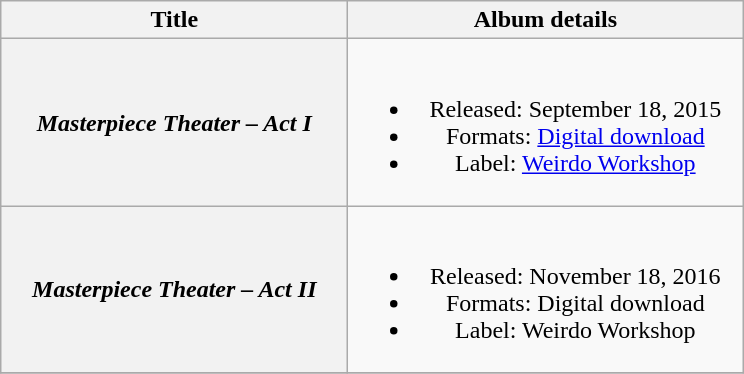<table class="wikitable plainrowheaders" style="text-align:center;">
<tr>
<th scope="col" style="width:14em;">Title</th>
<th scope="col" style="width:16em;">Album details</th>
</tr>
<tr>
<th scope="row"><em>Masterpiece Theater – Act I</em></th>
<td><br><ul><li>Released: September 18, 2015</li><li>Formats: <a href='#'>Digital download</a></li><li>Label: <a href='#'>Weirdo Workshop</a></li></ul></td>
</tr>
<tr>
<th scope="row"><em>Masterpiece Theater – Act II</em></th>
<td><br><ul><li>Released: November 18, 2016</li><li>Formats: Digital download</li><li>Label: Weirdo Workshop</li></ul></td>
</tr>
<tr>
</tr>
</table>
